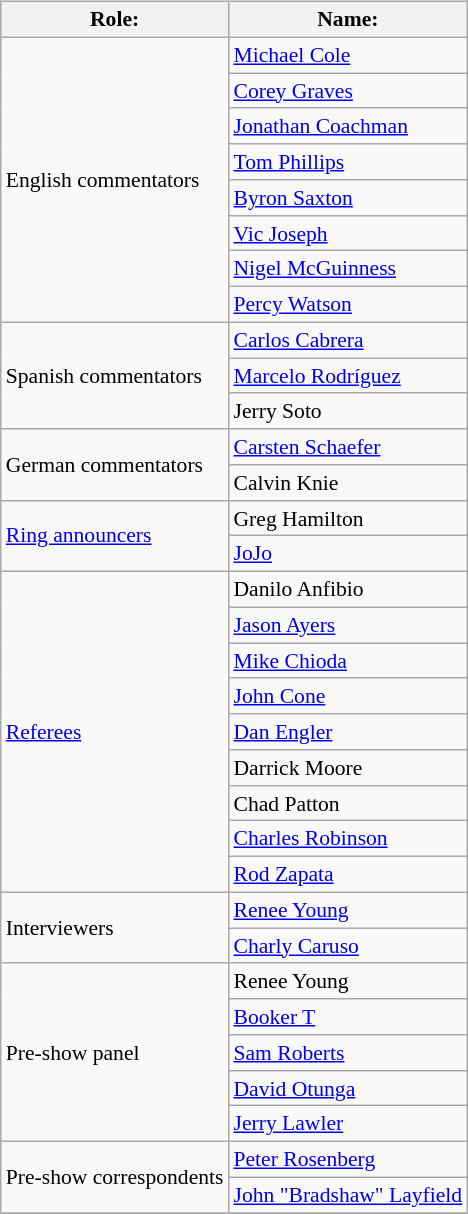<table class=wikitable style="font-size:90%; margin: 0.5em 0 0.5em 1em; float: right; clear: right;">
<tr>
<th>Role:</th>
<th>Name:</th>
</tr>
<tr>
<td rowspan=8>English commentators</td>
<td><a href='#'>Michael Cole</a> </td>
</tr>
<tr>
<td><a href='#'>Corey Graves</a> </td>
</tr>
<tr>
<td><a href='#'>Jonathan Coachman</a> </td>
</tr>
<tr>
<td><a href='#'>Tom Phillips</a> </td>
</tr>
<tr>
<td><a href='#'>Byron Saxton</a> </td>
</tr>
<tr>
<td><a href='#'>Vic Joseph</a> </td>
</tr>
<tr>
<td><a href='#'>Nigel McGuinness</a></td>
</tr>
<tr>
<td><a href='#'>Percy Watson</a> </td>
</tr>
<tr>
<td rowspan=3>Spanish commentators</td>
<td><a href='#'>Carlos Cabrera</a></td>
</tr>
<tr>
<td><a href='#'>Marcelo Rodríguez</a></td>
</tr>
<tr>
<td>Jerry Soto</td>
</tr>
<tr>
<td rowspan=2>German commentators</td>
<td><a href='#'>Carsten Schaefer</a></td>
</tr>
<tr>
<td>Calvin Knie</td>
</tr>
<tr>
<td rowspan=2><a href='#'>Ring announcers</a></td>
<td>Greg Hamilton </td>
</tr>
<tr>
<td><a href='#'>JoJo</a> </td>
</tr>
<tr>
<td rowspan=9><a href='#'>Referees</a></td>
<td>Danilo Anfibio</td>
</tr>
<tr>
<td><a href='#'>Jason Ayers</a></td>
</tr>
<tr>
<td><a href='#'>Mike Chioda</a></td>
</tr>
<tr>
<td><a href='#'>John Cone</a></td>
</tr>
<tr>
<td><a href='#'>Dan Engler</a></td>
</tr>
<tr>
<td>Darrick Moore</td>
</tr>
<tr>
<td>Chad Patton</td>
</tr>
<tr>
<td><a href='#'>Charles Robinson</a></td>
</tr>
<tr>
<td><a href='#'>Rod Zapata</a></td>
</tr>
<tr>
<td rowspan=2>Interviewers</td>
<td><a href='#'>Renee Young</a></td>
</tr>
<tr>
<td><a href='#'>Charly Caruso</a></td>
</tr>
<tr>
<td rowspan=5>Pre-show panel</td>
<td>Renee Young</td>
</tr>
<tr>
<td><a href='#'>Booker T</a></td>
</tr>
<tr>
<td><a href='#'>Sam Roberts</a></td>
</tr>
<tr>
<td><a href='#'>David Otunga</a></td>
</tr>
<tr>
<td><a href='#'>Jerry Lawler</a></td>
</tr>
<tr>
<td rowspan=2>Pre-show correspondents</td>
<td><a href='#'>Peter Rosenberg</a></td>
</tr>
<tr>
<td><a href='#'>John "Bradshaw" Layfield</a></td>
</tr>
<tr>
</tr>
</table>
